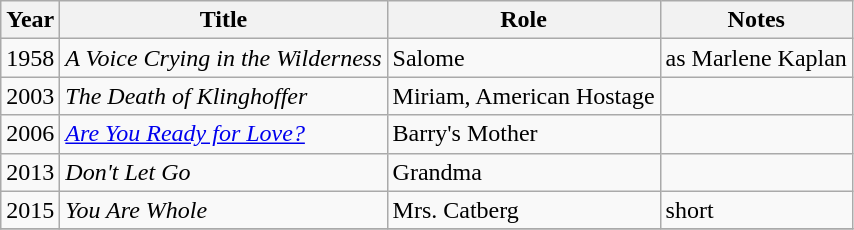<table class="wikitable">
<tr>
<th>Year</th>
<th>Title</th>
<th>Role</th>
<th>Notes</th>
</tr>
<tr>
<td>1958</td>
<td><em>A Voice Crying in the Wilderness</em></td>
<td>Salome</td>
<td>as Marlene Kaplan</td>
</tr>
<tr>
<td>2003</td>
<td><em>The Death of Klinghoffer</em></td>
<td>Miriam, American Hostage</td>
<td></td>
</tr>
<tr>
<td>2006</td>
<td><em><a href='#'>Are You Ready for Love?</a></em></td>
<td>Barry's Mother</td>
<td></td>
</tr>
<tr>
<td>2013</td>
<td><em>Don't Let Go</em></td>
<td>Grandma</td>
<td></td>
</tr>
<tr>
<td>2015</td>
<td><em>You Are Whole</em></td>
<td>Mrs. Catberg</td>
<td>short</td>
</tr>
<tr>
</tr>
</table>
